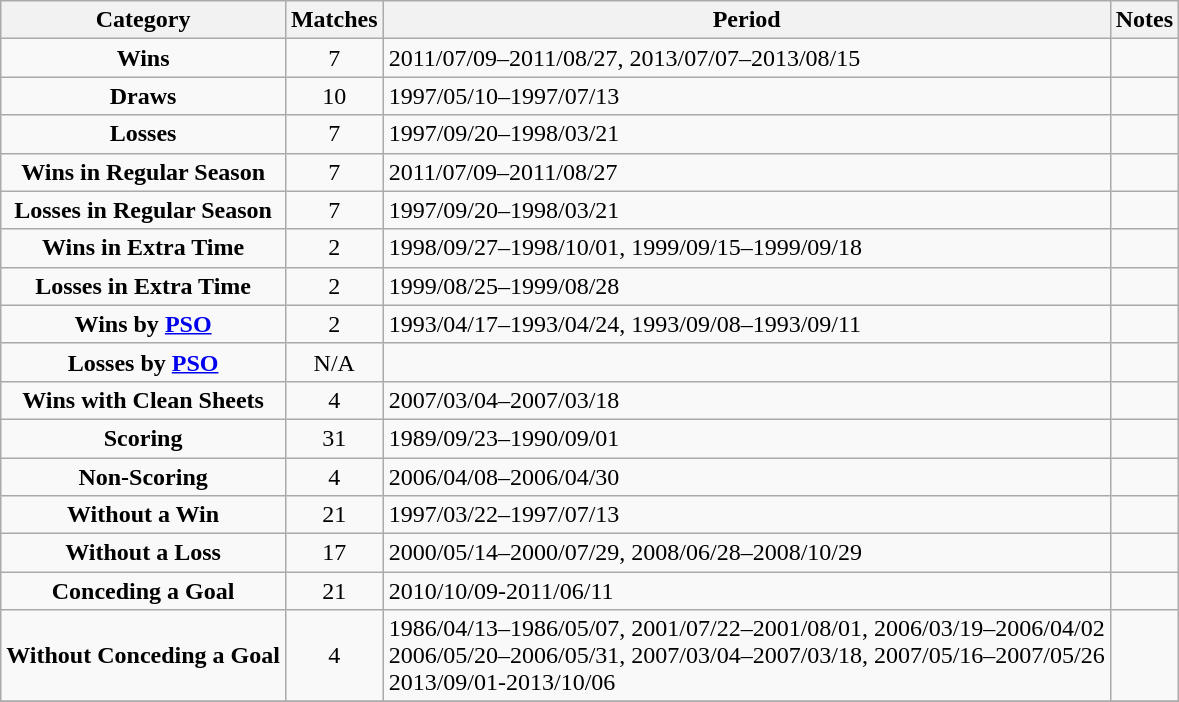<table class="wikitable" style="text-align:center">
<tr>
<th>Category</th>
<th>Matches</th>
<th>Period</th>
<th>Notes</th>
</tr>
<tr>
<td><strong>Wins</strong></td>
<td>7</td>
<td align=left>2011/07/09–2011/08/27, 2013/07/07–2013/08/15</td>
<td></td>
</tr>
<tr>
<td><strong>Draws</strong></td>
<td>10</td>
<td align=left>1997/05/10–1997/07/13</td>
<td></td>
</tr>
<tr>
<td><strong>Losses</strong></td>
<td>7</td>
<td align=left>1997/09/20–1998/03/21</td>
<td></td>
</tr>
<tr>
<td><strong>Wins in Regular Season</strong></td>
<td>7</td>
<td align=left>2011/07/09–2011/08/27</td>
<td></td>
</tr>
<tr>
<td><strong>Losses in Regular Season</strong></td>
<td>7</td>
<td align=left>1997/09/20–1998/03/21</td>
<td></td>
</tr>
<tr>
<td><strong>Wins in Extra Time</strong></td>
<td>2</td>
<td align=left>1998/09/27–1998/10/01, 1999/09/15–1999/09/18</td>
<td></td>
</tr>
<tr>
<td><strong>Losses in Extra Time</strong></td>
<td>2</td>
<td align=left>1999/08/25–1999/08/28</td>
<td></td>
</tr>
<tr>
<td><strong>Wins by <a href='#'>PSO</a></strong></td>
<td>2</td>
<td align=left>1993/04/17–1993/04/24, 1993/09/08–1993/09/11</td>
<td></td>
</tr>
<tr>
<td><strong>Losses by <a href='#'>PSO</a></strong></td>
<td>N/A</td>
<td align=left></td>
<td></td>
</tr>
<tr>
<td><strong>Wins with Clean Sheets</strong></td>
<td>4</td>
<td align=left>2007/03/04–2007/03/18</td>
<td></td>
</tr>
<tr>
<td><strong>Scoring</strong></td>
<td>31</td>
<td align=left>1989/09/23–1990/09/01</td>
<td></td>
</tr>
<tr>
<td><strong>Non-Scoring</strong></td>
<td>4</td>
<td align=left>2006/04/08–2006/04/30</td>
<td></td>
</tr>
<tr>
<td><strong>Without a Win</strong></td>
<td>21</td>
<td align=left>1997/03/22–1997/07/13</td>
<td></td>
</tr>
<tr>
<td><strong>Without a Loss</strong></td>
<td>17</td>
<td align=left>2000/05/14–2000/07/29, 2008/06/28–2008/10/29</td>
<td></td>
</tr>
<tr>
<td><strong>Conceding a Goal</strong></td>
<td>21</td>
<td align=left>2010/10/09-2011/06/11</td>
<td></td>
</tr>
<tr>
<td><strong>Without Conceding a Goal</strong></td>
<td>4</td>
<td align=left>1986/04/13–1986/05/07, 2001/07/22–2001/08/01, 2006/03/19–2006/04/02<br>2006/05/20–2006/05/31, 2007/03/04–2007/03/18, 2007/05/16–2007/05/26<br>2013/09/01-2013/10/06</td>
<td></td>
</tr>
<tr>
</tr>
</table>
